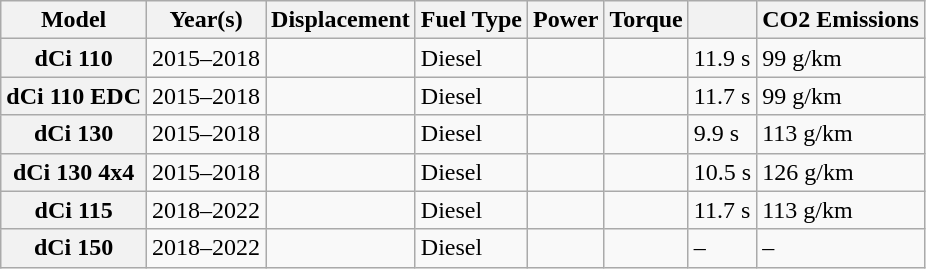<table class="wikitable sortable collapsible">
<tr>
<th>Model</th>
<th>Year(s)</th>
<th>Displacement</th>
<th>Fuel Type</th>
<th>Power</th>
<th>Torque</th>
<th></th>
<th>CO2 Emissions</th>
</tr>
<tr>
<th>dCi 110</th>
<td>2015–2018</td>
<td></td>
<td>Diesel</td>
<td></td>
<td></td>
<td>11.9 s</td>
<td>99 g/km</td>
</tr>
<tr>
<th>dCi 110 EDC</th>
<td>2015–2018</td>
<td></td>
<td>Diesel</td>
<td></td>
<td></td>
<td>11.7 s</td>
<td>99 g/km</td>
</tr>
<tr>
<th>dCi 130</th>
<td>2015–2018</td>
<td></td>
<td>Diesel</td>
<td></td>
<td></td>
<td>9.9 s</td>
<td>113 g/km</td>
</tr>
<tr>
<th>dCi 130 4x4</th>
<td>2015–2018</td>
<td></td>
<td>Diesel</td>
<td></td>
<td></td>
<td>10.5 s</td>
<td>126 g/km</td>
</tr>
<tr>
<th>dCi 115</th>
<td>2018–2022</td>
<td></td>
<td>Diesel</td>
<td></td>
<td></td>
<td>11.7 s</td>
<td>113 g/km</td>
</tr>
<tr>
<th>dCi 150</th>
<td>2018–2022</td>
<td></td>
<td>Diesel</td>
<td></td>
<td></td>
<td>–</td>
<td>–</td>
</tr>
</table>
